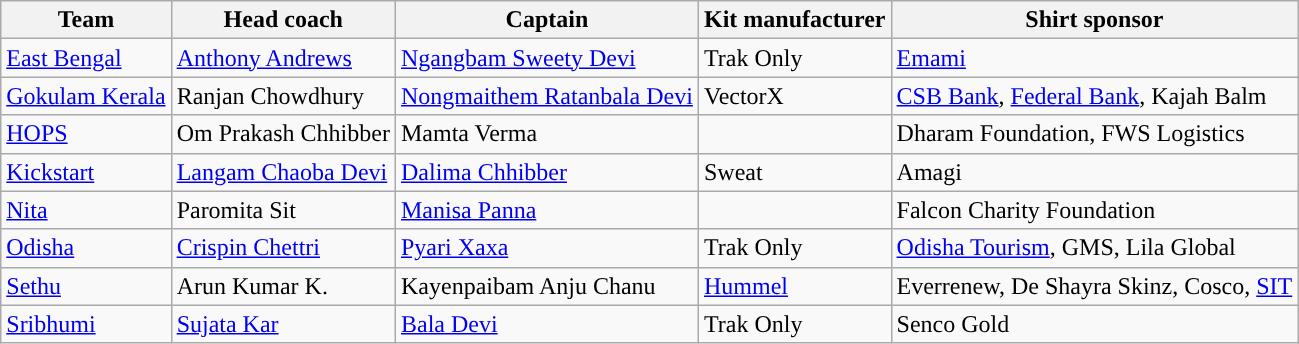<table class="wikitable sortable" style="text-align: left">
<tr>
<th scope=col>Team</th>
<th scope=col>Head coach</th>
<th scope=col>Captain</th>
<th scope=col>Kit manufacturer</th>
<th scope=col>Shirt sponsor</th>
</tr>
<tr>
<td><a href='#'>East Bengal</a></td>
<td> <a href='#'>Anthony Andrews</a></td>
<td> <a href='#'>Ngangbam Sweety Devi</a></td>
<td>Trak Only</td>
<td><a href='#'>Emami</a></td>
</tr>
<tr>
<td><a href='#'>Gokulam Kerala</a></td>
<td> Ranjan Chowdhury</td>
<td> <a href='#'>Nongmaithem Ratanbala Devi</a></td>
<td>VectorX</td>
<td><a href='#'>CSB Bank</a>, <a href='#'>Federal Bank</a>, Kajah Balm</td>
</tr>
<tr>
<td><a href='#'>HOPS</a></td>
<td> Om Prakash Chhibber</td>
<td> Mamta Verma</td>
<td></td>
<td>Dharam Foundation, FWS Logistics</td>
</tr>
<tr>
<td><a href='#'>Kickstart</a></td>
<td> <a href='#'>Langam Chaoba Devi</a></td>
<td> <a href='#'>Dalima Chhibber</a></td>
<td>Sweat</td>
<td>Amagi</td>
</tr>
<tr>
<td><a href='#'>Nita</a></td>
<td> Paromita Sit</td>
<td> <a href='#'>Manisa Panna</a></td>
<td></td>
<td>Falcon Charity Foundation</td>
</tr>
<tr>
<td><a href='#'>Odisha</a></td>
<td> <a href='#'>Crispin Chettri</a></td>
<td> <a href='#'>Pyari Xaxa</a></td>
<td>Trak Only</td>
<td><a href='#'>Odisha Tourism</a>, GMS, Lila Global</td>
</tr>
<tr>
<td><a href='#'>Sethu</a></td>
<td> Arun Kumar K.</td>
<td> Kayenpaibam Anju Chanu</td>
<td><a href='#'>Hummel</a></td>
<td>Everrenew, De Shayra Skinz, Cosco, <a href='#'>SIT</a></td>
</tr>
<tr>
<td><a href='#'>Sribhumi</a></td>
<td> <a href='#'>Sujata Kar</a></td>
<td> <a href='#'>Bala Devi</a></td>
<td>Trak Only</td>
<td>Senco Gold</td>
</tr>
</table>
